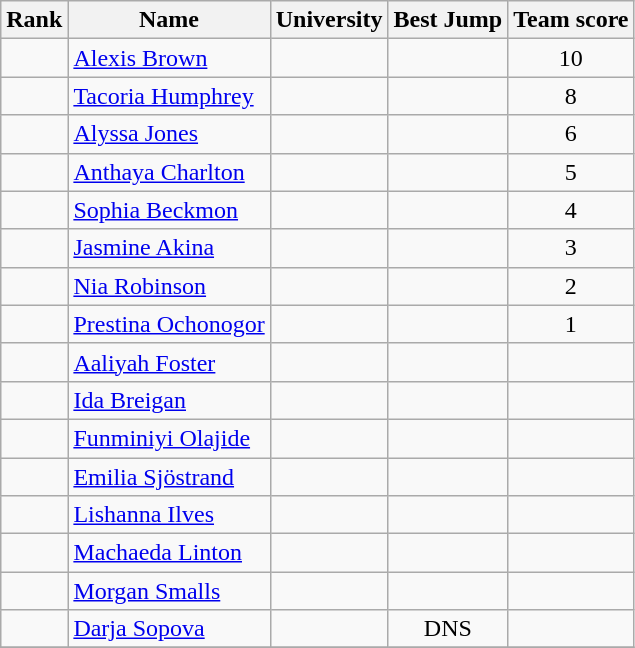<table class="wikitable sortable" style="text-align:center">
<tr>
<th>Rank</th>
<th>Name</th>
<th>University</th>
<th>Best Jump</th>
<th>Team score</th>
</tr>
<tr>
<td></td>
<td align=left>  <a href='#'>Alexis Brown</a></td>
<td></td>
<td><strong></strong></td>
<td>10  </td>
</tr>
<tr>
<td></td>
<td align=left> <a href='#'>Tacoria Humphrey</a></td>
<td></td>
<td><strong></strong></td>
<td>8</td>
</tr>
<tr>
<td></td>
<td align=left> <a href='#'>Alyssa Jones</a></td>
<td></td>
<td><strong></strong></td>
<td>6  </td>
</tr>
<tr>
<td></td>
<td align=left> <a href='#'>Anthaya Charlton</a></td>
<td></td>
<td><strong></strong></td>
<td>5</td>
</tr>
<tr>
<td></td>
<td align=left> <a href='#'>Sophia Beckmon</a></td>
<td></td>
<td><strong></strong></td>
<td>4</td>
</tr>
<tr>
<td></td>
<td align=left> <a href='#'>Jasmine Akina</a></td>
<td></td>
<td><strong></strong></td>
<td>3</td>
</tr>
<tr>
<td></td>
<td align=left> <a href='#'>Nia Robinson</a></td>
<td></td>
<td><strong></strong></td>
<td>2</td>
</tr>
<tr>
<td></td>
<td align=left> <a href='#'>Prestina Ochonogor</a></td>
<td></td>
<td><strong></strong></td>
<td>1</td>
</tr>
<tr>
<td></td>
<td align=left> <a href='#'>Aaliyah Foster</a></td>
<td></td>
<td><strong></strong></td>
<td></td>
</tr>
<tr>
<td></td>
<td align=left> <a href='#'>Ida Breigan</a></td>
<td></td>
<td><strong></strong></td>
<td></td>
</tr>
<tr>
<td></td>
<td align=left> <a href='#'>Funminiyi Olajide</a></td>
<td></td>
<td><strong></strong></td>
<td></td>
</tr>
<tr>
<td></td>
<td align=left> <a href='#'>Emilia Sjöstrand</a></td>
<td></td>
<td><strong></strong></td>
<td></td>
</tr>
<tr>
<td></td>
<td align=left> <a href='#'>Lishanna Ilves</a></td>
<td></td>
<td><strong></strong></td>
<td></td>
</tr>
<tr>
<td></td>
<td align=left>  <a href='#'>Machaeda Linton</a></td>
<td></td>
<td><strong></strong></td>
<td></td>
</tr>
<tr>
<td></td>
<td align=left> <a href='#'>Morgan Smalls</a></td>
<td></td>
<td><strong></strong></td>
<td></td>
</tr>
<tr>
<td></td>
<td align=left> <a href='#'>Darja Sopova</a></td>
<td></td>
<td>DNS</td>
<td></td>
</tr>
<tr>
</tr>
</table>
